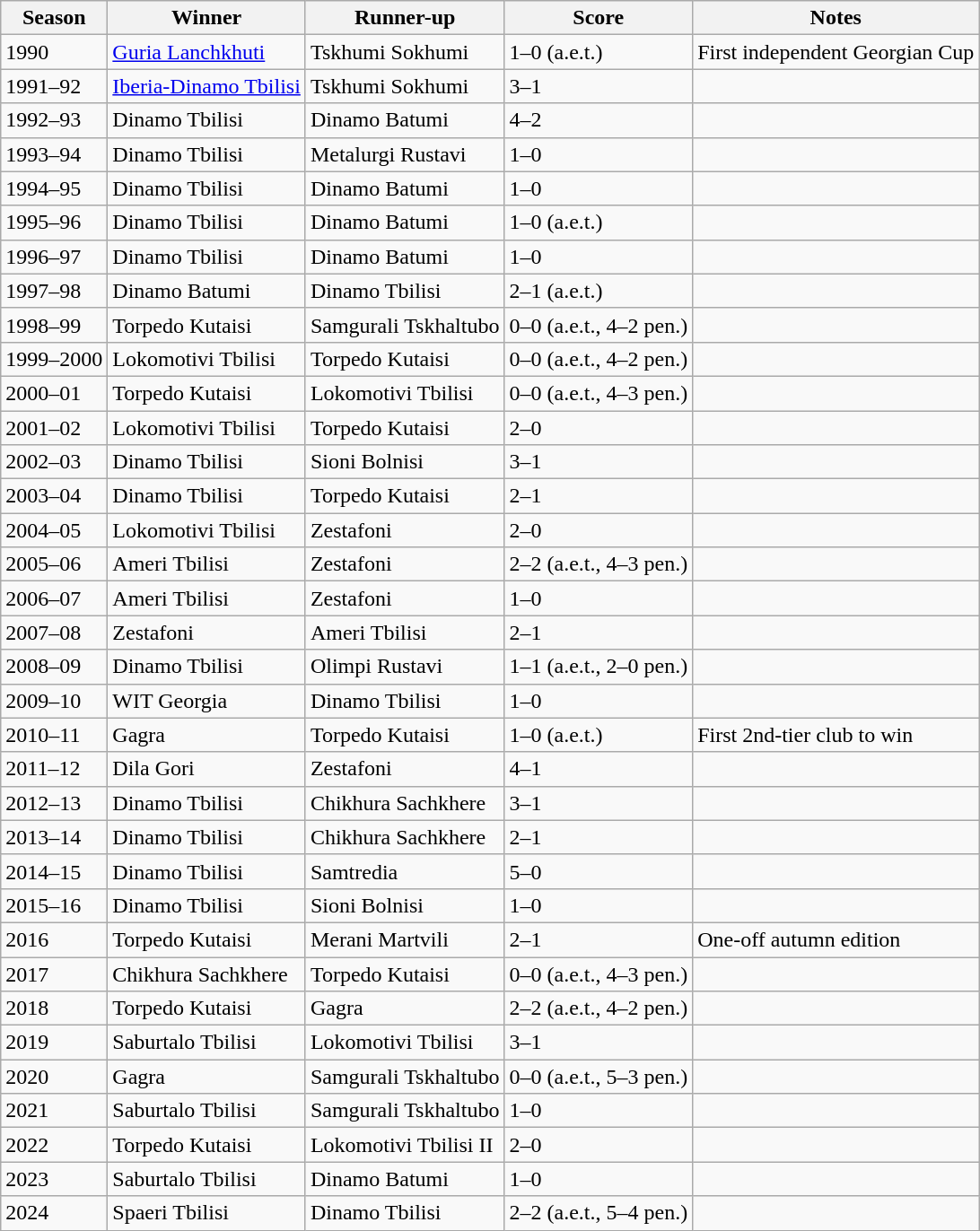<table class="wikitable">
<tr>
<th>Season</th>
<th>Winner</th>
<th>Runner-up</th>
<th>Score</th>
<th>Notes</th>
</tr>
<tr>
<td>1990</td>
<td><a href='#'>Guria Lanchkhuti</a></td>
<td>Tskhumi Sokhumi</td>
<td>1–0 (a.e.t.)</td>
<td>First independent Georgian Cup</td>
</tr>
<tr>
<td>1991–92</td>
<td><a href='#'>Iberia-Dinamo Tbilisi</a></td>
<td>Tskhumi Sokhumi</td>
<td>3–1</td>
<td></td>
</tr>
<tr>
<td>1992–93</td>
<td>Dinamo Tbilisi</td>
<td>Dinamo Batumi</td>
<td>4–2</td>
<td></td>
</tr>
<tr>
<td>1993–94</td>
<td>Dinamo Tbilisi</td>
<td>Metalurgi Rustavi</td>
<td>1–0</td>
<td></td>
</tr>
<tr>
<td>1994–95</td>
<td>Dinamo Tbilisi</td>
<td>Dinamo Batumi</td>
<td>1–0</td>
<td></td>
</tr>
<tr>
<td>1995–96</td>
<td>Dinamo Tbilisi</td>
<td>Dinamo Batumi</td>
<td>1–0 (a.e.t.)</td>
<td></td>
</tr>
<tr>
<td>1996–97</td>
<td>Dinamo Tbilisi</td>
<td>Dinamo Batumi</td>
<td>1–0</td>
<td></td>
</tr>
<tr>
<td>1997–98</td>
<td>Dinamo Batumi</td>
<td>Dinamo Tbilisi</td>
<td>2–1 (a.e.t.)</td>
<td></td>
</tr>
<tr>
<td>1998–99</td>
<td>Torpedo Kutaisi</td>
<td>Samgurali Tskhaltubo</td>
<td>0–0 (a.e.t., 4–2 pen.)</td>
<td></td>
</tr>
<tr>
<td>1999–2000</td>
<td>Lokomotivi Tbilisi</td>
<td>Torpedo Kutaisi</td>
<td>0–0 (a.e.t., 4–2 pen.)</td>
<td></td>
</tr>
<tr>
<td>2000–01</td>
<td>Torpedo Kutaisi</td>
<td>Lokomotivi Tbilisi</td>
<td>0–0 (a.e.t., 4–3 pen.)</td>
<td></td>
</tr>
<tr>
<td>2001–02</td>
<td>Lokomotivi Tbilisi</td>
<td>Torpedo Kutaisi</td>
<td>2–0</td>
<td></td>
</tr>
<tr>
<td>2002–03</td>
<td>Dinamo Tbilisi</td>
<td>Sioni Bolnisi</td>
<td>3–1</td>
<td></td>
</tr>
<tr>
<td>2003–04</td>
<td>Dinamo Tbilisi</td>
<td>Torpedo Kutaisi</td>
<td>2–1</td>
<td></td>
</tr>
<tr>
<td>2004–05</td>
<td>Lokomotivi Tbilisi</td>
<td>Zestafoni</td>
<td>2–0</td>
<td></td>
</tr>
<tr>
<td>2005–06</td>
<td>Ameri Tbilisi</td>
<td>Zestafoni</td>
<td>2–2 (a.e.t., 4–3 pen.)</td>
<td></td>
</tr>
<tr>
<td>2006–07</td>
<td>Ameri Tbilisi</td>
<td>Zestafoni</td>
<td>1–0</td>
<td></td>
</tr>
<tr>
<td>2007–08</td>
<td>Zestafoni</td>
<td>Ameri Tbilisi</td>
<td>2–1</td>
<td></td>
</tr>
<tr>
<td>2008–09</td>
<td>Dinamo Tbilisi</td>
<td>Olimpi Rustavi</td>
<td>1–1 (a.e.t., 2–0 pen.)</td>
<td></td>
</tr>
<tr>
<td>2009–10</td>
<td>WIT Georgia</td>
<td>Dinamo Tbilisi</td>
<td>1–0</td>
<td></td>
</tr>
<tr>
<td>2010–11</td>
<td>Gagra</td>
<td>Torpedo Kutaisi</td>
<td>1–0 (a.e.t.)</td>
<td>First 2nd-tier club to win</td>
</tr>
<tr>
<td>2011–12</td>
<td>Dila Gori</td>
<td>Zestafoni</td>
<td>4–1</td>
<td></td>
</tr>
<tr>
<td>2012–13</td>
<td>Dinamo Tbilisi</td>
<td>Chikhura Sachkhere</td>
<td>3–1</td>
<td></td>
</tr>
<tr>
<td>2013–14</td>
<td>Dinamo Tbilisi</td>
<td>Chikhura Sachkhere</td>
<td>2–1</td>
<td></td>
</tr>
<tr>
<td>2014–15</td>
<td>Dinamo Tbilisi</td>
<td>Samtredia</td>
<td>5–0</td>
<td></td>
</tr>
<tr>
<td>2015–16</td>
<td>Dinamo Tbilisi</td>
<td>Sioni Bolnisi</td>
<td>1–0</td>
<td></td>
</tr>
<tr>
<td>2016</td>
<td>Torpedo Kutaisi</td>
<td>Merani Martvili</td>
<td>2–1</td>
<td>One-off autumn edition</td>
</tr>
<tr>
<td>2017</td>
<td>Chikhura Sachkhere</td>
<td>Torpedo Kutaisi</td>
<td>0–0 (a.e.t., 4–3 pen.)</td>
<td></td>
</tr>
<tr>
<td>2018</td>
<td>Torpedo Kutaisi</td>
<td>Gagra</td>
<td>2–2 (a.e.t., 4–2 pen.)</td>
<td></td>
</tr>
<tr>
<td>2019</td>
<td>Saburtalo Tbilisi</td>
<td>Lokomotivi Tbilisi</td>
<td>3–1</td>
<td></td>
</tr>
<tr>
<td>2020</td>
<td>Gagra</td>
<td>Samgurali Tskhaltubo</td>
<td>0–0 (a.e.t., 5–3 pen.)</td>
<td></td>
</tr>
<tr>
<td>2021</td>
<td>Saburtalo Tbilisi</td>
<td>Samgurali Tskhaltubo</td>
<td>1–0</td>
<td></td>
</tr>
<tr>
<td>2022</td>
<td>Torpedo Kutaisi</td>
<td>Lokomotivi Tbilisi II</td>
<td>2–0</td>
<td></td>
</tr>
<tr>
<td>2023</td>
<td>Saburtalo Tbilisi</td>
<td>Dinamo Batumi</td>
<td>1–0</td>
<td></td>
</tr>
<tr>
<td>2024</td>
<td>Spaeri Tbilisi</td>
<td>Dinamo Tbilisi</td>
<td>2–2 (a.e.t., 5–4 pen.)</td>
<td></td>
</tr>
</table>
